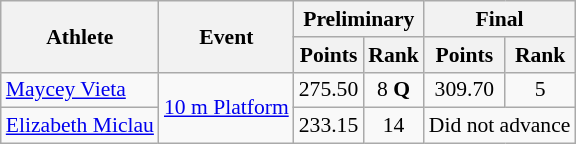<table class=wikitable style=font-size:90%;text-align:center>
<tr>
<th rowspan="2">Athlete</th>
<th rowspan="2">Event</th>
<th colspan="2">Preliminary</th>
<th colspan="2">Final</th>
</tr>
<tr>
<th>Points</th>
<th>Rank</th>
<th>Points</th>
<th>Rank</th>
</tr>
<tr>
<td align=left><a href='#'>Maycey Vieta</a></td>
<td rowspan="2" align=left><a href='#'>10 m Platform</a></td>
<td>275.50</td>
<td>8 <strong>Q</strong></td>
<td>309.70</td>
<td>5</td>
</tr>
<tr>
<td align=left><a href='#'>Elizabeth Miclau</a></td>
<td>233.15</td>
<td>14</td>
<td colspan=2>Did not advance</td>
</tr>
</table>
